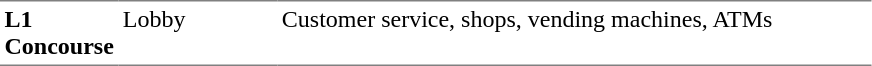<table table border=0 cellspacing=0 cellpadding=3>
<tr>
<td style="border-bottom:solid 1px gray; border-top:solid 1px gray;" valign=top width=50><strong>L1<br>Concourse</strong></td>
<td style="border-bottom:solid 1px gray; border-top:solid 1px gray;" valign=top width=100>Lobby</td>
<td style="border-bottom:solid 1px gray; border-top:solid 1px gray;" valign=top width=390>Customer service, shops, vending machines, ATMs</td>
</tr>
</table>
